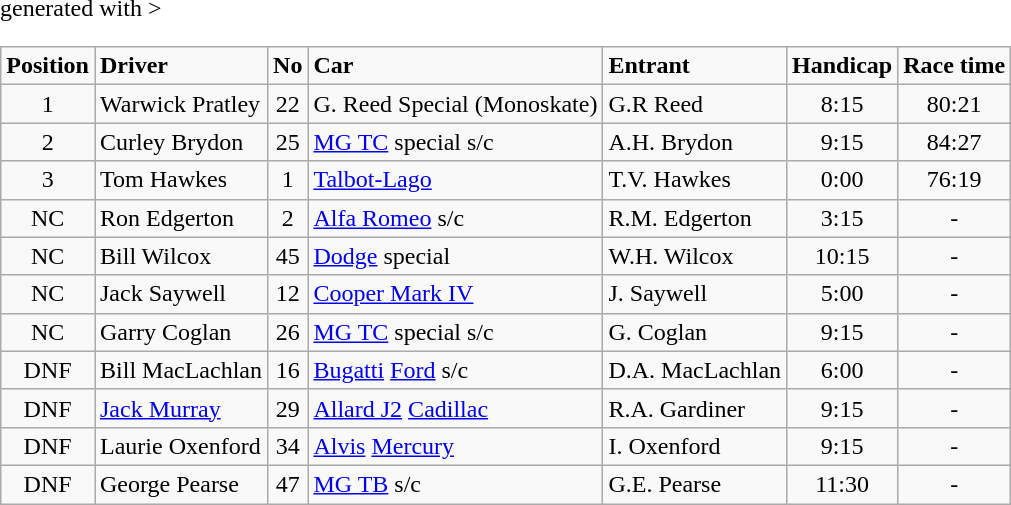<table class="wikitable" <hiddentext>generated with >
<tr style="font-weight:bold">
<td align="center">Position</td>
<td>Driver</td>
<td align="center">No</td>
<td>Car</td>
<td>Entrant</td>
<td>Handicap</td>
<td align="center">Race time</td>
</tr>
<tr>
<td align="center">1</td>
<td>Warwick Pratley</td>
<td align="center">22</td>
<td>G. Reed Special (Monoskate)</td>
<td>G.R Reed</td>
<td align="center">8:15</td>
<td align="center">80:21</td>
</tr>
<tr>
<td align="center">2</td>
<td>Curley Brydon</td>
<td align="center">25</td>
<td><a href='#'>MG TC</a> special s/c</td>
<td>A.H. Brydon</td>
<td align="center">9:15</td>
<td align="center">84:27</td>
</tr>
<tr>
<td align="center">3</td>
<td>Tom Hawkes</td>
<td align="center">1</td>
<td><a href='#'>Talbot-Lago</a></td>
<td>T.V. Hawkes</td>
<td align="center">0:00</td>
<td align="center">76:19</td>
</tr>
<tr>
<td align="center">NC</td>
<td>Ron Edgerton</td>
<td align="center">2</td>
<td><a href='#'>Alfa Romeo</a> s/c</td>
<td>R.M. Edgerton</td>
<td align="center">3:15</td>
<td align="center">-</td>
</tr>
<tr>
<td align="center">NC</td>
<td>Bill Wilcox</td>
<td align="center">45</td>
<td><a href='#'>Dodge</a> special</td>
<td>W.H. Wilcox</td>
<td align="center">10:15</td>
<td align="center">-</td>
</tr>
<tr>
<td align="center">NC</td>
<td>Jack Saywell</td>
<td align="center">12</td>
<td><a href='#'>Cooper Mark IV</a></td>
<td>J. Saywell</td>
<td align="center">5:00</td>
<td align="center">-</td>
</tr>
<tr>
<td align="center">NC</td>
<td>Garry Coglan</td>
<td align="center">26</td>
<td><a href='#'>MG TC</a> special s/c</td>
<td>G. Coglan</td>
<td align="center">9:15</td>
<td align="center">-</td>
</tr>
<tr>
<td align="center">DNF</td>
<td>Bill MacLachlan</td>
<td align="center">16</td>
<td><a href='#'>Bugatti</a> <a href='#'>Ford</a> s/c</td>
<td>D.A. MacLachlan</td>
<td align="center">6:00</td>
<td align="center">-</td>
</tr>
<tr>
<td align="center">DNF</td>
<td><a href='#'>Jack Murray</a></td>
<td align="center">29</td>
<td><a href='#'>Allard J2</a> <a href='#'>Cadillac</a></td>
<td>R.A. Gardiner</td>
<td align="center">9:15</td>
<td align="center">-</td>
</tr>
<tr>
<td align="center">DNF</td>
<td>Laurie Oxenford</td>
<td align="center">34</td>
<td><a href='#'>Alvis</a> <a href='#'>Mercury</a></td>
<td>I. Oxenford</td>
<td align="center">9:15</td>
<td align="center">-</td>
</tr>
<tr>
<td align="center">DNF</td>
<td>George Pearse</td>
<td align="center">47</td>
<td><a href='#'>MG TB</a> s/c </td>
<td>G.E. Pearse</td>
<td align="center">11:30</td>
<td align="center">-</td>
</tr>
</table>
